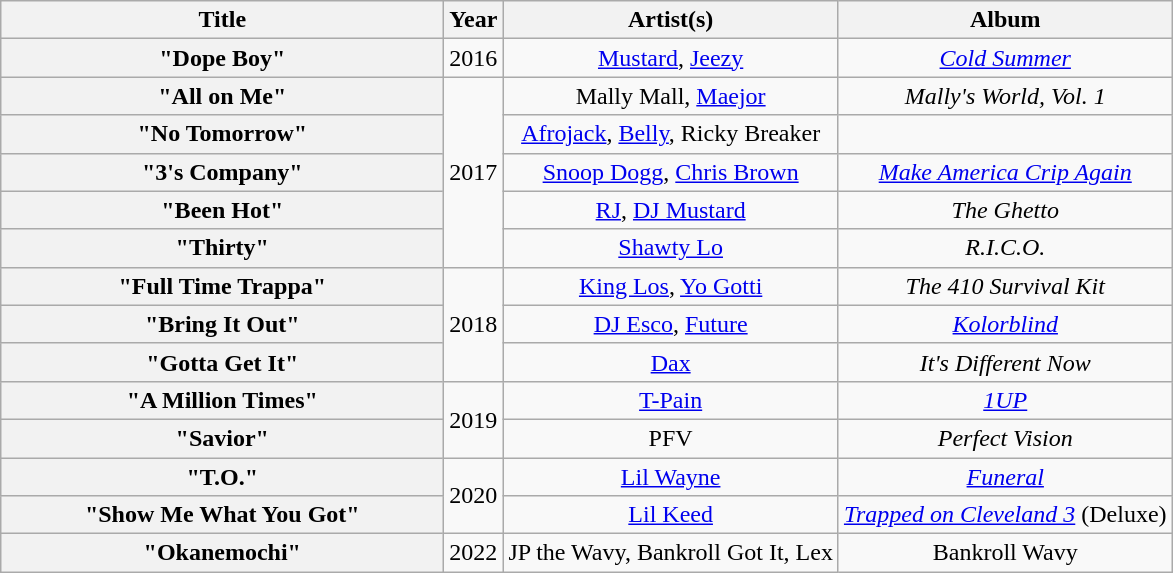<table class="wikitable plainrowheaders" style="text-align:center;">
<tr>
<th scope="col" style="width:18em;">Title</th>
<th scope="col">Year</th>
<th scope="col">Artist(s)</th>
<th scope="col">Album</th>
</tr>
<tr>
<th scope="row">"Dope Boy"</th>
<td rowspan="1">2016</td>
<td><a href='#'>Mustard</a>, <a href='#'>Jeezy</a></td>
<td><em><a href='#'>Cold Summer</a></em></td>
</tr>
<tr>
<th scope="row">"All on Me"</th>
<td rowspan="5">2017</td>
<td>Mally Mall, <a href='#'>Maejor</a></td>
<td><em>Mally's World, Vol. 1</em></td>
</tr>
<tr>
<th scope="row">"No Tomorrow"</th>
<td><a href='#'>Afrojack</a>, <a href='#'>Belly</a>, Ricky Breaker</td>
<td></td>
</tr>
<tr>
<th scope="row">"3's Company"</th>
<td><a href='#'>Snoop Dogg</a>, <a href='#'>Chris Brown</a></td>
<td><em><a href='#'>Make America Crip Again</a></em></td>
</tr>
<tr>
<th scope="row">"Been Hot"</th>
<td><a href='#'>RJ</a>, <a href='#'>DJ Mustard</a></td>
<td><em>The Ghetto</em></td>
</tr>
<tr>
<th scope="row">"Thirty"</th>
<td><a href='#'>Shawty Lo</a></td>
<td><em>R.I.C.O.</em></td>
</tr>
<tr>
<th scope="row">"Full Time Trappa"</th>
<td rowspan="3">2018</td>
<td><a href='#'>King Los</a>, <a href='#'>Yo Gotti</a></td>
<td><em>The 410 Survival Kit</em></td>
</tr>
<tr>
<th scope="row">"Bring It Out"</th>
<td><a href='#'>DJ Esco</a>, <a href='#'>Future</a></td>
<td><em><a href='#'>Kolorblind</a></em></td>
</tr>
<tr>
<th scope="row">"Gotta Get It"</th>
<td><a href='#'>Dax</a></td>
<td><em>It's Different Now</em></td>
</tr>
<tr>
<th scope="row">"A Million Times"</th>
<td rowspan="2">2019</td>
<td><a href='#'>T-Pain</a></td>
<td><em><a href='#'>1UP</a></em></td>
</tr>
<tr>
<th scope="row">"Savior"</th>
<td>PFV</td>
<td><em>Perfect Vision</em></td>
</tr>
<tr>
<th scope="row">"T.O."</th>
<td rowspan="2">2020</td>
<td><a href='#'>Lil Wayne</a></td>
<td><em><a href='#'>Funeral</a></em></td>
</tr>
<tr>
<th scope="row">"Show Me What You Got"</th>
<td><a href='#'>Lil Keed</a></td>
<td><em><a href='#'>Trapped on Cleveland 3</a></em> (Deluxe)</td>
</tr>
<tr>
<th scope="row">"Okanemochi"</th>
<td rowspan="1">2022</td>
<td>JP the Wavy, Bankroll Got It, Lex</td>
<td>Bankroll Wavy</td>
</tr>
</table>
